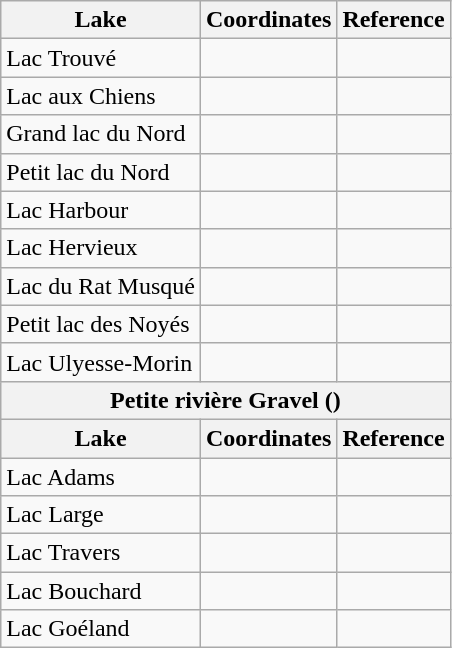<table class="wikitable sortable">
<tr>
<th>Lake</th>
<th>Coordinates</th>
<th>Reference</th>
</tr>
<tr>
<td>Lac Trouvé</td>
<td></td>
<td></td>
</tr>
<tr>
<td>Lac aux Chiens</td>
<td></td>
<td></td>
</tr>
<tr>
<td>Grand lac du Nord</td>
<td></td>
<td></td>
</tr>
<tr>
<td>Petit lac du Nord</td>
<td></td>
<td></td>
</tr>
<tr>
<td>Lac Harbour</td>
<td></td>
<td></td>
</tr>
<tr>
<td>Lac Hervieux</td>
<td></td>
<td></td>
</tr>
<tr>
<td>Lac du Rat Musqué</td>
<td></td>
<td></td>
</tr>
<tr>
<td>Petit lac des Noyés</td>
<td></td>
<td></td>
</tr>
<tr>
<td>Lac Ulyesse-Morin</td>
<td></td>
<td></td>
</tr>
<tr>
<th colspan=3>Petite rivière Gravel ()</th>
</tr>
<tr>
<th>Lake</th>
<th>Coordinates</th>
<th>Reference</th>
</tr>
<tr>
<td>Lac Adams</td>
<td></td>
<td></td>
</tr>
<tr>
<td>Lac Large</td>
<td></td>
<td></td>
</tr>
<tr>
<td>Lac Travers</td>
<td></td>
<td></td>
</tr>
<tr>
<td>Lac Bouchard</td>
<td></td>
<td></td>
</tr>
<tr>
<td>Lac Goéland</td>
<td></td>
<td></td>
</tr>
</table>
